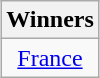<table class=wikitable style="text-align:center; margin:auto">
<tr>
<th>Winners</th>
</tr>
<tr>
<td> <a href='#'>France</a></td>
</tr>
</table>
